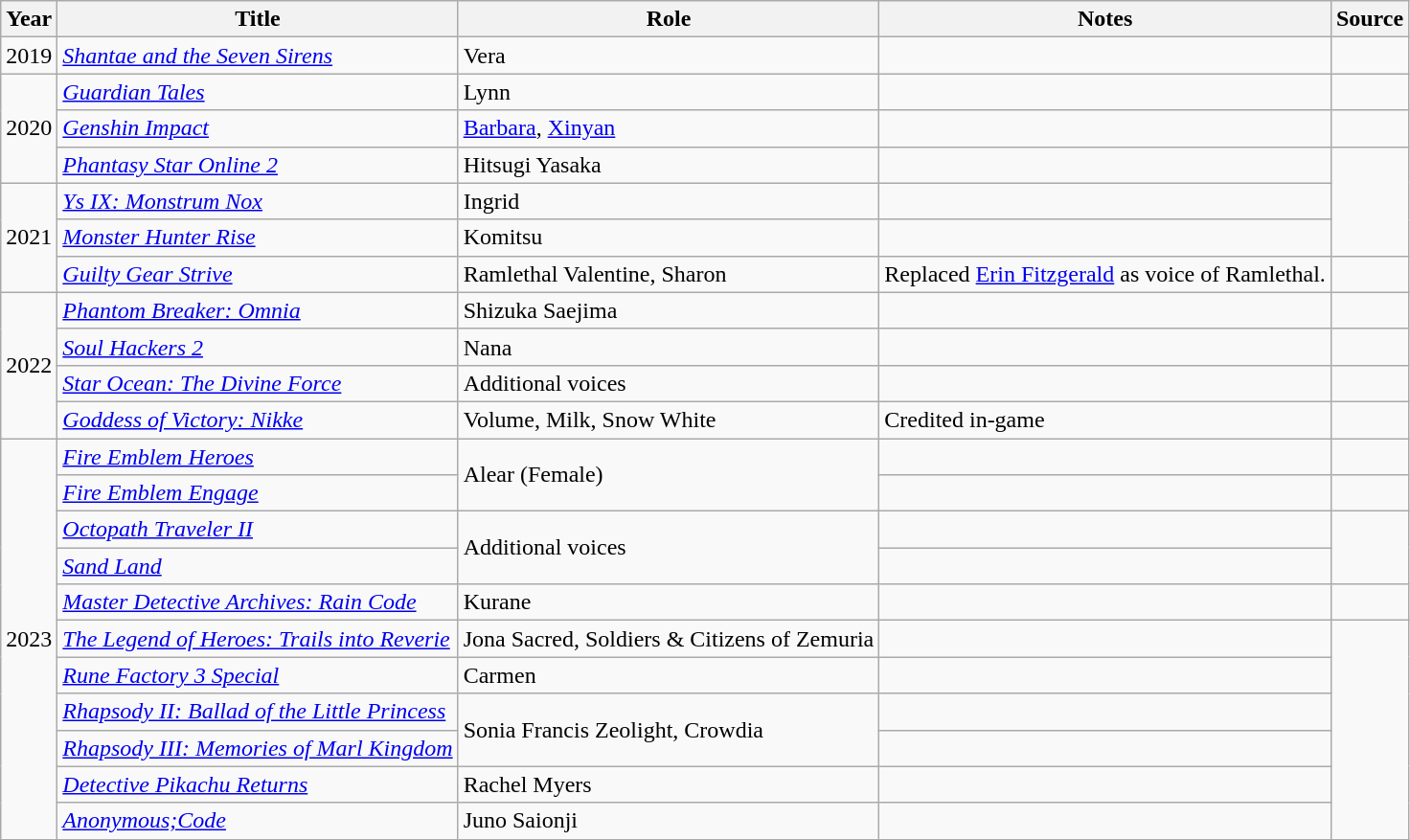<table class="wikitable sortable plainrowheaders">
<tr>
<th>Year</th>
<th>Title</th>
<th>Role</th>
<th class="unsortable">Notes</th>
<th class="unsortable">Source</th>
</tr>
<tr>
<td>2019</td>
<td><em><a href='#'>Shantae and the Seven Sirens</a></em></td>
<td>Vera</td>
<td></td>
<td></td>
</tr>
<tr>
<td rowspan="3">2020</td>
<td><em><a href='#'>Guardian Tales</a></em></td>
<td>Lynn</td>
<td></td>
<td></td>
</tr>
<tr>
<td><em><a href='#'>Genshin Impact</a></em></td>
<td><a href='#'>Barbara</a>, <a href='#'>Xinyan</a></td>
<td></td>
<td></td>
</tr>
<tr>
<td><em><a href='#'>Phantasy Star Online 2</a></em></td>
<td>Hitsugi Yasaka</td>
<td></td>
<td rowspan="3"></td>
</tr>
<tr>
<td rowspan="3">2021</td>
<td><em><a href='#'>Ys IX: Monstrum Nox</a></em></td>
<td>Ingrid</td>
<td></td>
</tr>
<tr>
<td><em><a href='#'>Monster Hunter Rise</a></em></td>
<td>Komitsu</td>
<td></td>
</tr>
<tr>
<td><em><a href='#'>Guilty Gear Strive</a></em></td>
<td>Ramlethal Valentine, Sharon</td>
<td>Replaced <a href='#'>Erin Fitzgerald</a> as voice of Ramlethal.</td>
<td></td>
</tr>
<tr>
<td rowspan="4">2022</td>
<td><em><a href='#'>Phantom Breaker: Omnia</a></em></td>
<td>Shizuka Saejima</td>
<td></td>
<td></td>
</tr>
<tr>
<td><em><a href='#'>Soul Hackers 2</a></em></td>
<td>Nana</td>
<td></td>
<td></td>
</tr>
<tr>
<td><em><a href='#'>Star Ocean: The Divine Force</a></em></td>
<td>Additional voices</td>
<td></td>
<td></td>
</tr>
<tr>
<td><em><a href='#'>Goddess of Victory: Nikke</a></em></td>
<td>Volume, Milk, Snow White</td>
<td>Credited in-game</td>
<td></td>
</tr>
<tr>
<td rowspan="11">2023</td>
<td><em><a href='#'>Fire Emblem Heroes</a></em></td>
<td rowspan="2">Alear (Female)</td>
<td></td>
<td></td>
</tr>
<tr>
<td><em><a href='#'>Fire Emblem Engage</a></em></td>
<td></td>
<td></td>
</tr>
<tr>
<td><em><a href='#'>Octopath Traveler II</a></em></td>
<td rowspan="2">Additional voices</td>
<td></td>
<td rowspan="2"></td>
</tr>
<tr>
<td><a href='#'><em>Sand Land</em></a></td>
<td></td>
</tr>
<tr>
<td><em><a href='#'>Master Detective Archives: Rain Code</a></em></td>
<td>Kurane</td>
<td></td>
<td></td>
</tr>
<tr>
<td><em><a href='#'>The Legend of Heroes: Trails into Reverie</a></em></td>
<td>Jona Sacred, Soldiers & Citizens of Zemuria</td>
<td></td>
<td rowspan="6"></td>
</tr>
<tr>
<td><em><a href='#'>Rune Factory 3 Special</a></em></td>
<td>Carmen</td>
<td></td>
</tr>
<tr>
<td><em><a href='#'>Rhapsody II: Ballad of the Little Princess</a></em></td>
<td rowspan="2">Sonia Francis Zeolight, Crowdia</td>
<td></td>
</tr>
<tr>
<td><em><a href='#'>Rhapsody III: Memories of Marl Kingdom</a></em></td>
<td></td>
</tr>
<tr>
<td><em><a href='#'>Detective Pikachu Returns</a></em></td>
<td>Rachel Myers</td>
<td></td>
</tr>
<tr>
<td><em><a href='#'>Anonymous;Code</a></em></td>
<td>Juno Saionji</td>
<td></td>
</tr>
</table>
